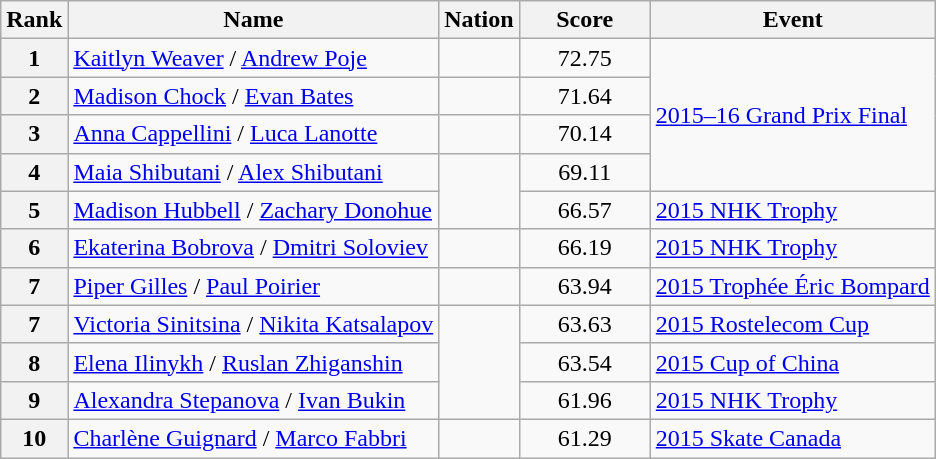<table class="wikitable sortable">
<tr>
<th>Rank</th>
<th>Name</th>
<th>Nation</th>
<th style="width:80px;">Score</th>
<th>Event</th>
</tr>
<tr>
<th>1</th>
<td><a href='#'>Kaitlyn Weaver</a> / <a href='#'>Andrew Poje</a></td>
<td></td>
<td style="text-align:center;">72.75</td>
<td rowspan="4"><a href='#'>2015–16 Grand Prix Final</a></td>
</tr>
<tr>
<th>2</th>
<td><a href='#'>Madison Chock</a> / <a href='#'>Evan Bates</a></td>
<td></td>
<td style="text-align:center;">71.64</td>
</tr>
<tr>
<th>3</th>
<td><a href='#'>Anna Cappellini</a> / <a href='#'>Luca Lanotte</a></td>
<td></td>
<td style="text-align:center;">70.14</td>
</tr>
<tr>
<th>4</th>
<td><a href='#'>Maia Shibutani</a> / <a href='#'>Alex Shibutani</a></td>
<td rowspan="2"></td>
<td style="text-align:center;">69.11</td>
</tr>
<tr>
<th>5</th>
<td><a href='#'>Madison Hubbell</a> / <a href='#'>Zachary Donohue</a></td>
<td style="text-align:center;">66.57</td>
<td><a href='#'>2015 NHK Trophy</a></td>
</tr>
<tr>
<th>6</th>
<td><a href='#'>Ekaterina Bobrova</a> / <a href='#'>Dmitri Soloviev</a></td>
<td></td>
<td style="text-align:center;">66.19</td>
<td><a href='#'>2015 NHK Trophy</a></td>
</tr>
<tr>
<th>7</th>
<td><a href='#'>Piper Gilles</a> / <a href='#'>Paul Poirier</a></td>
<td></td>
<td style="text-align:center;">63.94</td>
<td><a href='#'>2015 Trophée Éric Bompard</a></td>
</tr>
<tr>
<th>7</th>
<td><a href='#'>Victoria Sinitsina</a> / <a href='#'>Nikita Katsalapov</a></td>
<td rowspan="3"></td>
<td style="text-align:center;">63.63</td>
<td><a href='#'>2015 Rostelecom Cup</a></td>
</tr>
<tr>
<th>8</th>
<td><a href='#'>Elena Ilinykh</a> / <a href='#'>Ruslan Zhiganshin</a></td>
<td style="text-align:center;">63.54</td>
<td><a href='#'>2015 Cup of China</a></td>
</tr>
<tr>
<th>9</th>
<td><a href='#'>Alexandra Stepanova</a> / <a href='#'>Ivan Bukin</a></td>
<td style="text-align:center;">61.96</td>
<td><a href='#'>2015 NHK Trophy</a></td>
</tr>
<tr>
<th>10</th>
<td><a href='#'>Charlène Guignard</a> / <a href='#'>Marco Fabbri</a></td>
<td></td>
<td style="text-align:center;">61.29</td>
<td><a href='#'>2015 Skate Canada</a></td>
</tr>
</table>
